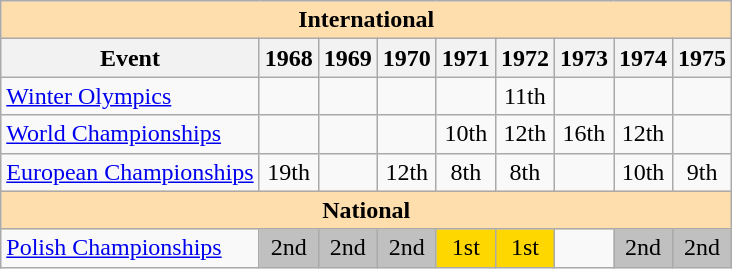<table class="wikitable" style="text-align:center">
<tr>
<th style="background-color: #ffdead; " colspan=9 align=center>International</th>
</tr>
<tr>
<th>Event</th>
<th>1968</th>
<th>1969</th>
<th>1970</th>
<th>1971</th>
<th>1972</th>
<th>1973</th>
<th>1974</th>
<th>1975</th>
</tr>
<tr>
<td align=left><a href='#'>Winter Olympics</a></td>
<td></td>
<td></td>
<td></td>
<td></td>
<td>11th</td>
<td></td>
<td></td>
<td></td>
</tr>
<tr>
<td align=left><a href='#'>World Championships</a></td>
<td></td>
<td></td>
<td></td>
<td>10th</td>
<td>12th</td>
<td>16th</td>
<td>12th</td>
<td></td>
</tr>
<tr>
<td align=left><a href='#'>European Championships</a></td>
<td>19th</td>
<td></td>
<td>12th</td>
<td>8th</td>
<td>8th</td>
<td></td>
<td>10th</td>
<td>9th</td>
</tr>
<tr>
<th style="background-color: #ffdead; " colspan=9 align=center>National</th>
</tr>
<tr>
<td align=left><a href='#'>Polish Championships</a></td>
<td bgcolor=silver>2nd</td>
<td bgcolor=silver>2nd</td>
<td bgcolor=silver>2nd</td>
<td bgcolor=gold>1st</td>
<td bgcolor=gold>1st</td>
<td></td>
<td bgcolor=silver>2nd</td>
<td bgcolor=silver>2nd</td>
</tr>
</table>
